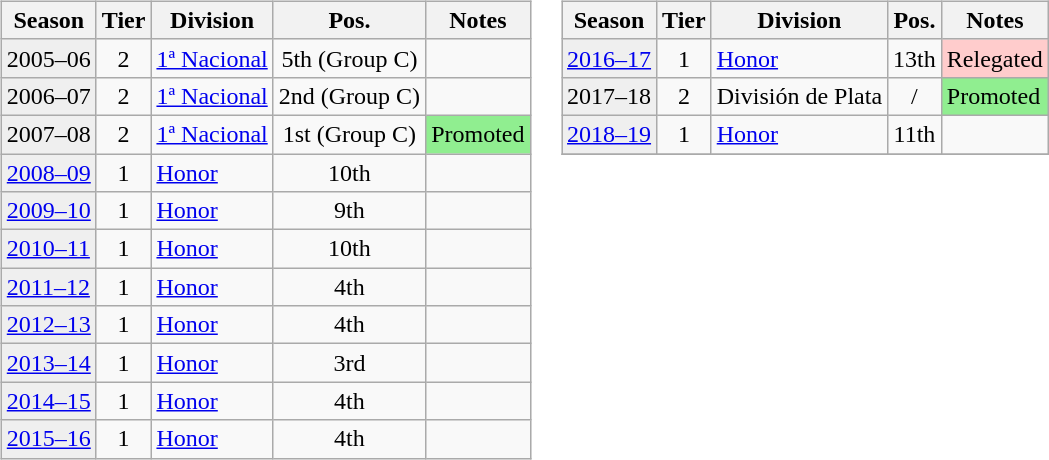<table>
<tr>
<td valign="top" width=0%><br><table class="wikitable">
<tr>
<th>Season</th>
<th>Tier</th>
<th>Division</th>
<th>Pos.</th>
<th>Notes</th>
</tr>
<tr>
<td style="background:#efefef;">2005–06</td>
<td align="center">2</td>
<td><a href='#'>1ª Nacional</a></td>
<td align="center">5th (Group C)</td>
<td></td>
</tr>
<tr>
<td style="background:#efefef;">2006–07</td>
<td align="center">2</td>
<td><a href='#'>1ª Nacional</a></td>
<td align="center">2nd (Group C)</td>
<td></td>
</tr>
<tr>
<td style="background:#efefef;">2007–08</td>
<td align="center">2</td>
<td><a href='#'>1ª Nacional</a></td>
<td align="center">1st (Group C)</td>
<td style="background:#90EE90">Promoted</td>
</tr>
<tr>
<td style="background:#efefef;"><a href='#'>2008–09</a></td>
<td align="center">1</td>
<td><a href='#'>Honor</a></td>
<td align="center">10th</td>
<td></td>
</tr>
<tr>
<td style="background:#efefef;"><a href='#'>2009–10</a></td>
<td align="center">1</td>
<td><a href='#'>Honor</a></td>
<td align="center">9th</td>
<td></td>
</tr>
<tr>
<td style="background:#efefef;"><a href='#'>2010–11</a></td>
<td align="center">1</td>
<td><a href='#'>Honor</a></td>
<td align="center">10th</td>
<td></td>
</tr>
<tr>
<td style="background:#efefef;"><a href='#'>2011–12</a></td>
<td align="center">1</td>
<td><a href='#'>Honor</a></td>
<td align="center">4th</td>
<td></td>
</tr>
<tr>
<td style="background:#efefef;"><a href='#'>2012–13</a></td>
<td align="center">1</td>
<td><a href='#'>Honor</a></td>
<td align="center">4th</td>
<td></td>
</tr>
<tr>
<td style="background:#efefef;"><a href='#'>2013–14</a></td>
<td align="center">1</td>
<td><a href='#'>Honor</a></td>
<td align="center">3rd</td>
<td></td>
</tr>
<tr>
<td style="background:#efefef;"><a href='#'>2014–15</a></td>
<td align="center">1</td>
<td><a href='#'>Honor</a></td>
<td align="center">4th</td>
<td></td>
</tr>
<tr>
<td style="background:#efefef;"><a href='#'>2015–16</a></td>
<td align="center">1</td>
<td><a href='#'>Honor</a></td>
<td align="center">4th</td>
<td></td>
</tr>
</table>
</td>
<td valign="top" width=0%><br><table class="wikitable">
<tr>
<th>Season</th>
<th>Tier</th>
<th>Division</th>
<th>Pos.</th>
<th>Notes</th>
</tr>
<tr>
<td style="background:#efefef;"><a href='#'>2016–17</a></td>
<td align="center">1</td>
<td><a href='#'>Honor</a></td>
<td align="center">13th</td>
<td style="background:#ffcccc">Relegated</td>
</tr>
<tr>
<td style="background:#efefef;">2017–18</td>
<td align="center">2</td>
<td>División de Plata</td>
<td align="center"> / </td>
<td style="background:#90EE90">Promoted</td>
</tr>
<tr>
<td style="background:#efefef;"><a href='#'>2018–19</a></td>
<td align="center">1</td>
<td><a href='#'>Honor</a></td>
<td align="center">11th</td>
<td></td>
</tr>
<tr>
</tr>
</table>
</td>
</tr>
</table>
